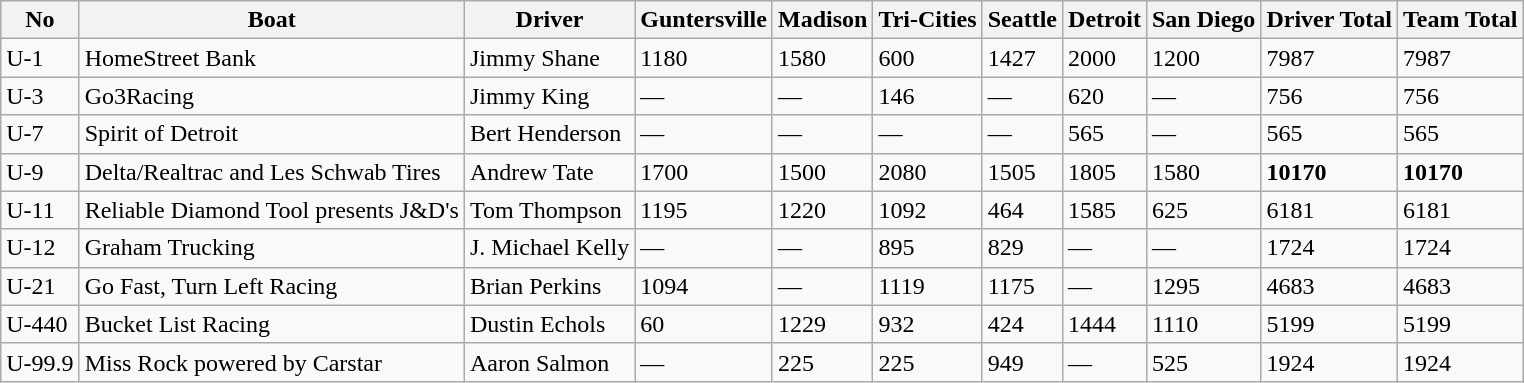<table class="wikitable">
<tr>
<th>No</th>
<th>Boat</th>
<th>Driver</th>
<th>Guntersville</th>
<th>Madison</th>
<th>Tri-Cities</th>
<th>Seattle</th>
<th>Detroit</th>
<th>San Diego</th>
<th>Driver Total</th>
<th>Team Total</th>
</tr>
<tr>
<td>U-1</td>
<td>HomeStreet Bank</td>
<td>Jimmy Shane</td>
<td>1180</td>
<td>1580</td>
<td>600</td>
<td>1427</td>
<td>2000</td>
<td>1200</td>
<td>7987</td>
<td>7987</td>
</tr>
<tr>
<td>U-3</td>
<td>Go3Racing</td>
<td>Jimmy King</td>
<td>—</td>
<td>—</td>
<td>146</td>
<td>—</td>
<td>620</td>
<td>—</td>
<td>756</td>
<td>756</td>
</tr>
<tr>
<td>U-7</td>
<td>Spirit of Detroit</td>
<td>Bert Henderson</td>
<td>—</td>
<td>—</td>
<td>—</td>
<td>—</td>
<td>565</td>
<td>—</td>
<td>565</td>
<td>565</td>
</tr>
<tr>
<td>U-9</td>
<td>Delta/Realtrac and Les Schwab Tires</td>
<td>Andrew Tate</td>
<td>1700</td>
<td>1500</td>
<td>2080</td>
<td>1505</td>
<td>1805</td>
<td>1580</td>
<td><strong>10170</strong></td>
<td><strong>10170</strong></td>
</tr>
<tr>
<td>U-11</td>
<td>Reliable Diamond Tool presents J&D's</td>
<td>Tom Thompson</td>
<td>1195</td>
<td>1220</td>
<td>1092</td>
<td>464</td>
<td>1585</td>
<td>625</td>
<td>6181</td>
<td>6181</td>
</tr>
<tr>
<td>U-12</td>
<td>Graham Trucking</td>
<td>J. Michael Kelly</td>
<td>—</td>
<td>—</td>
<td>895</td>
<td>829</td>
<td>—</td>
<td>—</td>
<td>1724</td>
<td>1724</td>
</tr>
<tr>
<td>U-21</td>
<td>Go Fast, Turn Left Racing</td>
<td>Brian Perkins</td>
<td>1094</td>
<td>—</td>
<td>1119</td>
<td>1175</td>
<td>—</td>
<td>1295</td>
<td>4683</td>
<td>4683</td>
</tr>
<tr>
<td>U-440</td>
<td>Bucket List Racing</td>
<td>Dustin Echols</td>
<td>60</td>
<td>1229</td>
<td>932</td>
<td>424</td>
<td>1444</td>
<td>1110</td>
<td>5199</td>
<td>5199</td>
</tr>
<tr>
<td>U-99.9</td>
<td>Miss Rock powered by Carstar</td>
<td>Aaron Salmon</td>
<td>—</td>
<td>225</td>
<td>225</td>
<td>949</td>
<td>—</td>
<td>525</td>
<td>1924</td>
<td>1924</td>
</tr>
</table>
